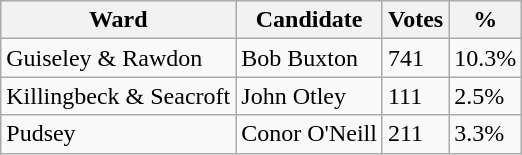<table class="wikitable">
<tr>
<th>Ward</th>
<th>Candidate</th>
<th>Votes</th>
<th>%</th>
</tr>
<tr>
<td>Guiseley & Rawdon</td>
<td>Bob Buxton</td>
<td>741</td>
<td>10.3%</td>
</tr>
<tr>
<td>Killingbeck & Seacroft</td>
<td>John Otley</td>
<td>111</td>
<td>2.5%</td>
</tr>
<tr>
<td>Pudsey</td>
<td>Conor O'Neill</td>
<td>211</td>
<td>3.3%</td>
</tr>
</table>
